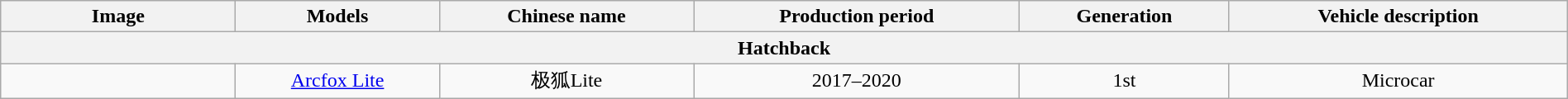<table class="wikitable sortable" style="text-align: center; width: 100%">
<tr>
<th class="unsortable" width="15%">Image</th>
<th>Models</th>
<th>Chinese name</th>
<th>Production period</th>
<th class="unsortable">Generation</th>
<th>Vehicle description</th>
</tr>
<tr>
<th colspan="6">Hatchback</th>
</tr>
<tr>
<td></td>
<td><a href='#'>Arcfox Lite</a></td>
<td>极狐Lite</td>
<td>2017–2020</td>
<td>1st</td>
<td>Microcar</td>
</tr>
</table>
